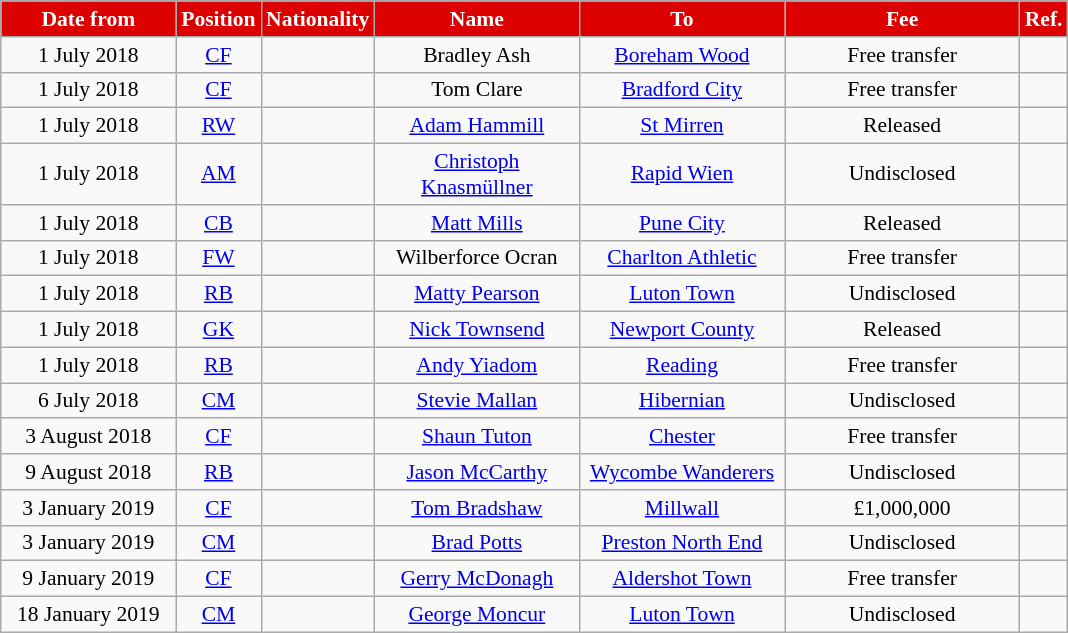<table class="wikitable"  style="text-align:center; font-size:90%; ">
<tr>
<th style="background:#DD0000; color:white; width:110px;">Date from</th>
<th style="background:#DD0000; color:white; width:50px;">Position</th>
<th style="background:#DD0000; color:white; width:50px;">Nationality</th>
<th style="background:#DD0000; color:white; width:130px;">Name</th>
<th style="background:#DD0000; color:white; width:130px;">To</th>
<th style="background:#DD0000; color:white; width:150px;">Fee</th>
<th style="background:#DD0000; color:white; width:25px;">Ref.</th>
</tr>
<tr>
<td>1 July 2018</td>
<td><a href='#'>CF</a></td>
<td></td>
<td>Bradley Ash</td>
<td><a href='#'>Boreham Wood</a></td>
<td>Free transfer</td>
<td></td>
</tr>
<tr>
<td>1 July 2018</td>
<td><a href='#'>CF</a></td>
<td></td>
<td>Tom Clare</td>
<td><a href='#'>Bradford City</a></td>
<td>Free transfer</td>
<td></td>
</tr>
<tr>
<td>1 July 2018</td>
<td><a href='#'>RW</a></td>
<td></td>
<td><a href='#'>Adam Hammill</a></td>
<td> <a href='#'>St Mirren</a></td>
<td>Released</td>
<td></td>
</tr>
<tr>
<td>1 July 2018</td>
<td><a href='#'>AM</a></td>
<td></td>
<td><a href='#'>Christoph Knasmüllner</a></td>
<td> <a href='#'>Rapid Wien</a></td>
<td>Undisclosed</td>
<td></td>
</tr>
<tr>
<td>1 July 2018</td>
<td><a href='#'>CB</a></td>
<td></td>
<td><a href='#'>Matt Mills</a></td>
<td> <a href='#'>Pune City</a></td>
<td>Released</td>
<td></td>
</tr>
<tr>
<td>1 July 2018</td>
<td><a href='#'>FW</a></td>
<td></td>
<td>Wilberforce Ocran</td>
<td><a href='#'>Charlton Athletic</a></td>
<td>Free transfer</td>
<td></td>
</tr>
<tr>
<td>1 July 2018</td>
<td><a href='#'>RB</a></td>
<td></td>
<td><a href='#'>Matty Pearson</a></td>
<td><a href='#'>Luton Town</a></td>
<td>Undisclosed</td>
<td></td>
</tr>
<tr>
<td>1 July 2018</td>
<td><a href='#'>GK</a></td>
<td></td>
<td><a href='#'>Nick Townsend</a></td>
<td> <a href='#'>Newport County</a></td>
<td>Released</td>
<td></td>
</tr>
<tr>
<td>1 July 2018</td>
<td><a href='#'>RB</a></td>
<td></td>
<td><a href='#'>Andy Yiadom</a></td>
<td><a href='#'>Reading</a></td>
<td>Free transfer</td>
<td></td>
</tr>
<tr>
<td>6 July 2018</td>
<td><a href='#'>CM</a></td>
<td></td>
<td><a href='#'>Stevie Mallan</a></td>
<td> <a href='#'>Hibernian</a></td>
<td>Undisclosed</td>
<td></td>
</tr>
<tr>
<td>3 August 2018</td>
<td><a href='#'>CF</a></td>
<td></td>
<td><a href='#'>Shaun Tuton</a></td>
<td><a href='#'>Chester</a></td>
<td>Free transfer</td>
<td></td>
</tr>
<tr>
<td>9 August 2018</td>
<td><a href='#'>RB</a></td>
<td></td>
<td><a href='#'>Jason McCarthy</a></td>
<td><a href='#'>Wycombe Wanderers</a></td>
<td>Undisclosed</td>
<td></td>
</tr>
<tr>
<td>3 January 2019</td>
<td><a href='#'>CF</a></td>
<td></td>
<td><a href='#'>Tom Bradshaw</a></td>
<td><a href='#'>Millwall</a></td>
<td>£1,000,000</td>
<td></td>
</tr>
<tr>
<td>3 January 2019</td>
<td><a href='#'>CM</a></td>
<td></td>
<td><a href='#'>Brad Potts</a></td>
<td><a href='#'>Preston North End</a></td>
<td>Undisclosed</td>
<td></td>
</tr>
<tr>
<td>9 January 2019</td>
<td><a href='#'>CF</a></td>
<td></td>
<td><a href='#'>Gerry McDonagh</a></td>
<td><a href='#'>Aldershot Town</a></td>
<td>Free transfer</td>
<td></td>
</tr>
<tr>
<td>18 January 2019</td>
<td><a href='#'>CM</a></td>
<td></td>
<td><a href='#'>George Moncur</a></td>
<td><a href='#'>Luton Town</a></td>
<td>Undisclosed</td>
<td></td>
</tr>
</table>
